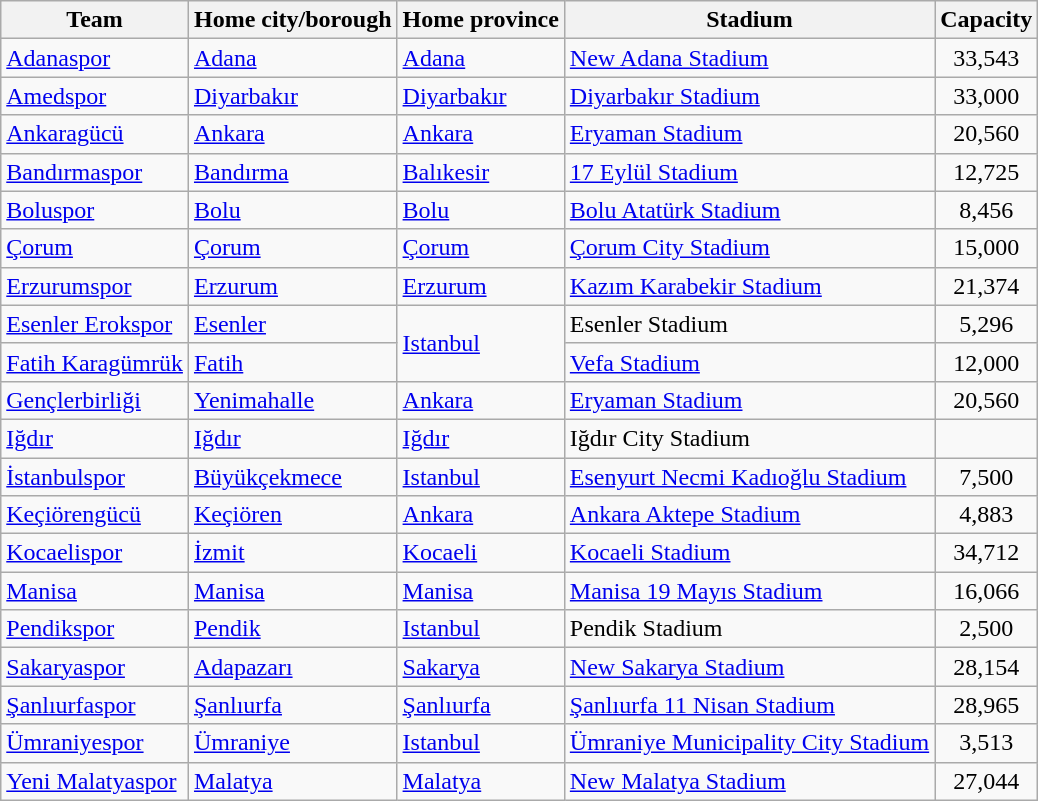<table class="wikitable sortable" style="text-align: left;">
<tr>
<th>Team</th>
<th>Home city/borough</th>
<th>Home province</th>
<th>Stadium</th>
<th>Capacity</th>
</tr>
<tr>
<td><a href='#'>Adanaspor</a></td>
<td><a href='#'>Adana</a></td>
<td><a href='#'>Adana</a></td>
<td><a href='#'>New Adana Stadium</a></td>
<td align=center>33,543</td>
</tr>
<tr>
<td><a href='#'>Amedspor</a></td>
<td><a href='#'>Diyarbakır</a></td>
<td><a href='#'>Diyarbakır</a></td>
<td><a href='#'>Diyarbakır Stadium</a></td>
<td align="center">33,000</td>
</tr>
<tr>
<td><a href='#'>Ankaragücü</a></td>
<td><a href='#'>Ankara</a></td>
<td><a href='#'>Ankara</a></td>
<td><a href='#'>Eryaman Stadium</a></td>
<td align="center">20,560</td>
</tr>
<tr>
<td><a href='#'>Bandırmaspor</a></td>
<td><a href='#'>Bandırma</a></td>
<td><a href='#'>Balıkesir</a></td>
<td><a href='#'>17 Eylül Stadium</a></td>
<td align="center">12,725</td>
</tr>
<tr>
<td><a href='#'>Boluspor</a></td>
<td><a href='#'>Bolu</a></td>
<td><a href='#'>Bolu</a></td>
<td><a href='#'>Bolu Atatürk Stadium</a></td>
<td align="center">8,456</td>
</tr>
<tr>
<td><a href='#'>Çorum</a></td>
<td><a href='#'>Çorum</a></td>
<td><a href='#'>Çorum</a></td>
<td><a href='#'>Çorum City Stadium</a></td>
<td align="center">15,000</td>
</tr>
<tr>
<td><a href='#'>Erzurumspor</a></td>
<td><a href='#'>Erzurum</a></td>
<td><a href='#'>Erzurum</a></td>
<td><a href='#'>Kazım Karabekir Stadium</a></td>
<td align="center">21,374</td>
</tr>
<tr>
<td><a href='#'>Esenler Erokspor</a></td>
<td><a href='#'>Esenler</a></td>
<td rowspan=2><a href='#'>Istanbul</a></td>
<td>Esenler Stadium</td>
<td align="center">5,296</td>
</tr>
<tr>
<td align=left><a href='#'>Fatih Karagümrük</a></td>
<td><a href='#'>Fatih</a></td>
<td align=left><a href='#'>Vefa Stadium</a></td>
<td align="center">12,000</td>
</tr>
<tr>
<td><a href='#'>Gençlerbirliği</a></td>
<td><a href='#'>Yenimahalle</a></td>
<td><a href='#'>Ankara</a></td>
<td><a href='#'>Eryaman Stadium</a></td>
<td align="center">20,560</td>
</tr>
<tr>
<td><a href='#'>Iğdır</a></td>
<td><a href='#'>Iğdır</a></td>
<td><a href='#'>Iğdır</a></td>
<td>Iğdır City Stadium</td>
<td align=center></td>
</tr>
<tr>
<td align=left><a href='#'>İstanbulspor</a></td>
<td><a href='#'>Büyükçekmece</a></td>
<td><a href='#'>Istanbul</a></td>
<td><a href='#'>Esenyurt Necmi Kadıoğlu Stadium</a></td>
<td align="center">7,500</td>
</tr>
<tr>
<td><a href='#'>Keçiörengücü</a></td>
<td><a href='#'>Keçiören</a></td>
<td><a href='#'>Ankara</a></td>
<td><a href='#'>Ankara Aktepe Stadium</a></td>
<td align="center">4,883</td>
</tr>
<tr>
<td><a href='#'>Kocaelispor</a></td>
<td><a href='#'>İzmit</a></td>
<td><a href='#'>Kocaeli</a></td>
<td><a href='#'>Kocaeli Stadium</a></td>
<td align="center">34,712</td>
</tr>
<tr>
<td><a href='#'>Manisa</a></td>
<td><a href='#'>Manisa</a></td>
<td><a href='#'>Manisa</a></td>
<td><a href='#'>Manisa 19 Mayıs Stadium</a></td>
<td align="center">16,066</td>
</tr>
<tr>
<td align=left><a href='#'>Pendikspor</a></td>
<td><a href='#'>Pendik</a></td>
<td><a href='#'>Istanbul</a></td>
<td>Pendik Stadium</td>
<td align="center">2,500</td>
</tr>
<tr>
<td><a href='#'>Sakaryaspor</a></td>
<td><a href='#'>Adapazarı</a></td>
<td><a href='#'>Sakarya</a></td>
<td><a href='#'>New Sakarya Stadium</a></td>
<td align="center">28,154</td>
</tr>
<tr>
<td><a href='#'>Şanlıurfaspor</a></td>
<td><a href='#'>Şanlıurfa</a></td>
<td><a href='#'>Şanlıurfa</a></td>
<td><a href='#'>Şanlıurfa 11 Nisan Stadium</a></td>
<td align="center">28,965</td>
</tr>
<tr>
<td><a href='#'>Ümraniyespor</a></td>
<td><a href='#'>Ümraniye</a></td>
<td><a href='#'>Istanbul</a></td>
<td><a href='#'>Ümraniye Municipality City Stadium</a></td>
<td align=center>3,513</td>
</tr>
<tr>
<td><a href='#'>Yeni Malatyaspor</a></td>
<td><a href='#'>Malatya</a></td>
<td><a href='#'>Malatya</a></td>
<td><a href='#'>New Malatya Stadium</a></td>
<td align=center>27,044</td>
</tr>
</table>
